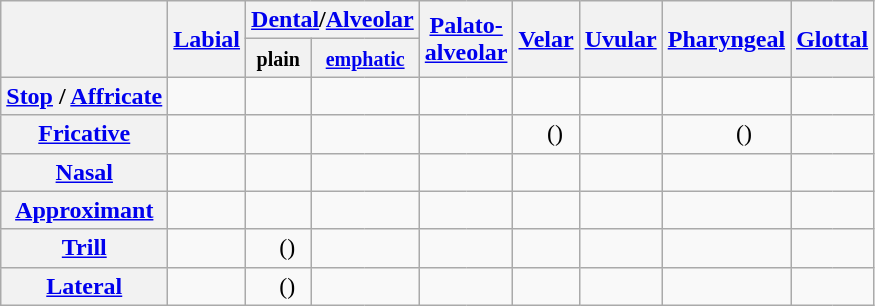<table class="wikitable">
<tr>
<th rowspan=2></th>
<th rowspan=2 colspan=2><a href='#'>Labial</a></th>
<th colspan=4><a href='#'>Dental</a>/<a href='#'>Alveolar</a></th>
<th rowspan=2 colspan=2><a href='#'>Palato-<br>alveolar</a></th>
<th rowspan=2 colspan=2><a href='#'>Velar</a></th>
<th rowspan=2 colspan=2><a href='#'>Uvular</a></th>
<th rowspan=2 colspan=2><a href='#'>Pharyngeal</a></th>
<th rowspan=2 colspan=2><a href='#'>Glottal</a></th>
</tr>
<tr>
<th colspan=2><small>plain</small></th>
<th colspan=2><small><a href='#'>emphatic</a></small></th>
</tr>
<tr align=center>
<th><a href='#'>Stop</a> / <a href='#'>Affricate</a></th>
<td style="border-right: 0;"></td>
<td style="border-left: 0;"></td>
<td style="border-right: 0;"></td>
<td style="border-left: 0;"></td>
<td style="border-right: 0;"></td>
<td style="border-left: 0;"></td>
<td style="border-right: 0;"></td>
<td style="border-left: 0;"></td>
<td style="border-right: 0;"></td>
<td style="border-left: 0;"></td>
<td style="border-right: 0;"></td>
<td style="border-left: 0;"></td>
<td colspan=2></td>
<td style="border-right: 0;"></td>
<td style="border-left: 0;"></td>
</tr>
<tr align=center>
<th><a href='#'>Fricative</a></th>
<td style="border-right: 0;"></td>
<td style="border-left: 0;"></td>
<td style="border-right: 0;"></td>
<td style="border-left: 0;"></td>
<td style="border-right: 0;"></td>
<td style="border-left: 0;"></td>
<td style="border-right: 0;"></td>
<td style="border-left: 0;"></td>
<td style="border-right: 0;"></td>
<td style="border-left: 0;">()</td>
<td colspan=2></td>
<td style="border-right: 0;"></td>
<td style="border-left: 0;">()</td>
<td style="border-right: 0;"></td>
<td style="border-left: 0;"></td>
</tr>
<tr align=center>
<th><a href='#'>Nasal</a></th>
<td colspan=2></td>
<td colspan=2></td>
<td colspan=2></td>
<td colspan=2></td>
<td colspan=2></td>
<td colspan=2></td>
<td colspan=2></td>
<td colspan=2></td>
</tr>
<tr align=center>
<th><a href='#'>Approximant</a></th>
<td colspan=2></td>
<td colspan=2></td>
<td colspan=2></td>
<td colspan=2></td>
<td colspan=2></td>
<td colspan=2></td>
<td colspan=2></td>
<td colspan=2></td>
</tr>
<tr align=center>
<th><a href='#'>Trill</a></th>
<td colspan=2></td>
<td style="border-right: 0;"></td>
<td style="border-left: 0;">()</td>
<td colspan=2></td>
<td colspan=2></td>
<td colspan=2></td>
<td colspan=2></td>
<td colspan=2></td>
<td colspan=2></td>
</tr>
<tr align=center>
<th><a href='#'>Lateral</a></th>
<td colspan=2></td>
<td style="border-right: 0;"></td>
<td style="border-left: 0;">()</td>
<td colspan=2></td>
<td colspan=2></td>
<td colspan=2></td>
<td colspan=2></td>
<td colspan=2></td>
<td colspan=2></td>
</tr>
</table>
